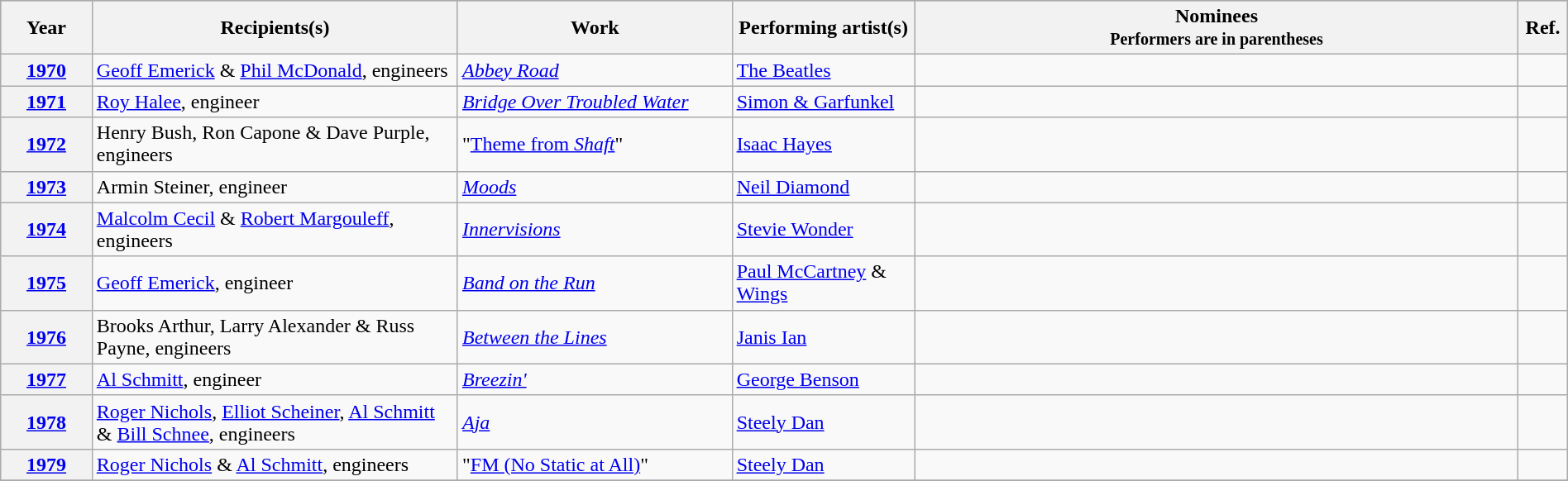<table class="wikitable sortable" width="100%">
<tr bgcolor="#bebebe">
<th width="5%">Year</th>
<th width="20%">Recipients(s)</th>
<th width="15%">Work</th>
<th width="10%">Performing artist(s)</th>
<th width="33%" class=unsortable>Nominees<br><small>Performers are in parentheses</small></th>
<th width="2%" class=unsortable>Ref.</th>
</tr>
<tr>
<th scope="row" style="text-align:center;"><a href='#'>1970</a></th>
<td><a href='#'>Geoff Emerick</a> & <a href='#'>Phil McDonald</a>, engineers</td>
<td><em><a href='#'>Abbey Road</a></em></td>
<td><a href='#'>The Beatles</a></td>
<td></td>
<td style="text-align:center;"></td>
</tr>
<tr>
<th scope="row" style="text-align:center;"><a href='#'>1971</a></th>
<td><a href='#'>Roy Halee</a>, engineer</td>
<td><em><a href='#'>Bridge Over Troubled Water</a></em></td>
<td><a href='#'>Simon & Garfunkel</a></td>
<td></td>
<td style="text-align:center;"></td>
</tr>
<tr>
<th scope="row" style="text-align:center;"><a href='#'>1972</a></th>
<td>Henry Bush, Ron Capone & Dave Purple, engineers</td>
<td>"<a href='#'>Theme from <em>Shaft</em></a>"</td>
<td><a href='#'>Isaac Hayes</a></td>
<td></td>
<td style="text-align:center;"></td>
</tr>
<tr>
<th scope="row" style="text-align:center;"><a href='#'>1973</a></th>
<td>Armin Steiner, engineer</td>
<td><em><a href='#'>Moods</a></em></td>
<td><a href='#'>Neil Diamond</a></td>
<td></td>
<td style="text-align:center;"></td>
</tr>
<tr>
<th scope="row" style="text-align:center;"><a href='#'>1974</a></th>
<td><a href='#'>Malcolm Cecil</a> & <a href='#'>Robert Margouleff</a>, engineers</td>
<td><em><a href='#'>Innervisions</a></em></td>
<td><a href='#'>Stevie Wonder</a></td>
<td></td>
<td style="text-align:center;"></td>
</tr>
<tr>
<th scope="row" style="text-align:center;"><a href='#'>1975</a></th>
<td><a href='#'>Geoff Emerick</a>, engineer</td>
<td><em><a href='#'>Band on the Run</a></em></td>
<td><a href='#'>Paul McCartney</a> & <a href='#'>Wings</a></td>
<td></td>
<td style="text-align:center;"></td>
</tr>
<tr>
<th scope="row" style="text-align:center;"><a href='#'>1976</a></th>
<td>Brooks Arthur, Larry Alexander & Russ Payne, engineers</td>
<td><em><a href='#'>Between the Lines</a></em></td>
<td><a href='#'>Janis Ian</a></td>
<td></td>
<td style="text-align:center;"></td>
</tr>
<tr>
<th scope="row" style="text-align:center;"><a href='#'>1977</a></th>
<td><a href='#'>Al Schmitt</a>, engineer</td>
<td><em><a href='#'>Breezin'</a></em></td>
<td><a href='#'>George Benson</a></td>
<td></td>
<td style="text-align:center;"></td>
</tr>
<tr>
<th scope="row" style="text-align:center;"><a href='#'>1978</a></th>
<td><a href='#'>Roger Nichols</a>, <a href='#'>Elliot Scheiner</a>, <a href='#'>Al Schmitt</a> & <a href='#'>Bill Schnee</a>, engineers</td>
<td><em><a href='#'>Aja</a></em></td>
<td><a href='#'>Steely Dan</a></td>
<td></td>
<td style="text-align:center;"></td>
</tr>
<tr>
<th scope="row" style="text-align:center;"><a href='#'>1979</a></th>
<td><a href='#'>Roger Nichols</a> & <a href='#'>Al Schmitt</a>, engineers</td>
<td>"<a href='#'>FM (No Static at All)</a>"</td>
<td><a href='#'>Steely Dan</a></td>
<td></td>
<td style="text-align:center;"></td>
</tr>
<tr>
</tr>
</table>
